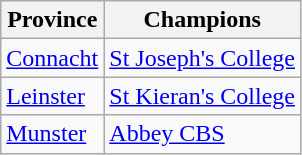<table class="wikitable">
<tr>
<th>Province</th>
<th>Champions</th>
</tr>
<tr>
<td><a href='#'>Connacht</a></td>
<td><a href='#'>St Joseph's College</a></td>
</tr>
<tr>
<td><a href='#'>Leinster</a></td>
<td><a href='#'>St Kieran's College</a></td>
</tr>
<tr>
<td><a href='#'>Munster</a></td>
<td><a href='#'>Abbey CBS</a></td>
</tr>
</table>
